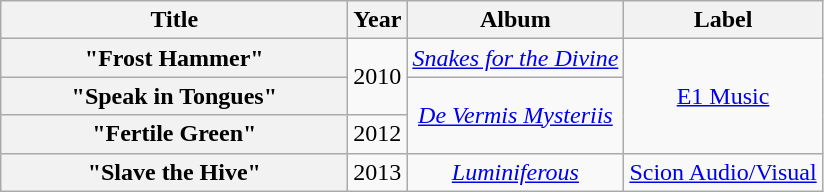<table class="wikitable plainrowheaders" style="text-align:center;">
<tr>
<th scope="col" style="width:14em;">Title</th>
<th scope="col">Year</th>
<th scope="col">Album</th>
<th scope="col">Label</th>
</tr>
<tr>
<th scope="row">"Frost Hammer"</th>
<td rowspan="2">2010</td>
<td><em><a href='#'>Snakes for the Divine</a></em></td>
<td rowspan="3"><a href='#'>E1 Music</a></td>
</tr>
<tr>
<th scope="row">"Speak in Tongues"</th>
<td rowspan="2"><em><a href='#'>De Vermis Mysteriis</a></em></td>
</tr>
<tr>
<th scope="row">"Fertile Green"</th>
<td>2012</td>
</tr>
<tr>
<th scope="row">"Slave the Hive"</th>
<td>2013</td>
<td><em><a href='#'>Luminiferous</a></em></td>
<td><a href='#'>Scion Audio/Visual</a></td>
</tr>
</table>
